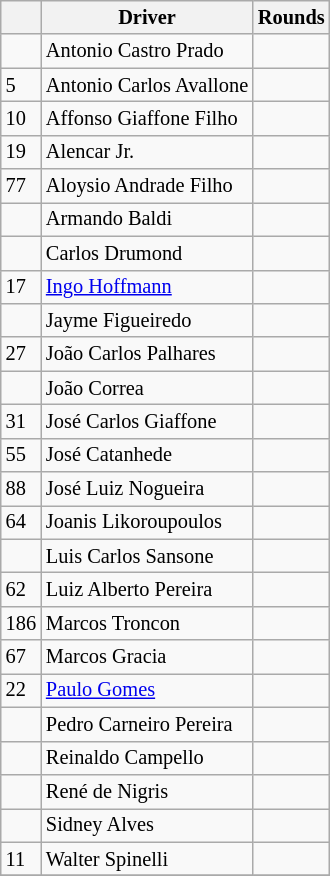<table class="wikitable" style="font-size: 85%;">
<tr>
<th></th>
<th>Driver</th>
<th>Rounds</th>
</tr>
<tr>
<td></td>
<td>Antonio Castro Prado</td>
<td></td>
</tr>
<tr>
<td>5</td>
<td>Antonio Carlos Avallone</td>
<td></td>
</tr>
<tr>
<td>10</td>
<td>Affonso Giaffone Filho</td>
<td></td>
</tr>
<tr>
<td>19</td>
<td>Alencar Jr.</td>
<td></td>
</tr>
<tr>
<td>77</td>
<td>Aloysio Andrade Filho</td>
<td></td>
</tr>
<tr>
<td></td>
<td>Armando Baldi</td>
<td></td>
</tr>
<tr>
<td></td>
<td>Carlos Drumond</td>
<td></td>
</tr>
<tr>
<td>17</td>
<td><a href='#'>Ingo Hoffmann</a></td>
<td></td>
</tr>
<tr>
<td></td>
<td>Jayme Figueiredo</td>
<td></td>
</tr>
<tr>
<td>27</td>
<td>João Carlos Palhares</td>
<td></td>
</tr>
<tr>
<td></td>
<td>João Correa</td>
<td></td>
</tr>
<tr>
<td>31</td>
<td>José Carlos Giaffone</td>
<td></td>
</tr>
<tr>
<td>55</td>
<td>José Catanhede</td>
<td></td>
</tr>
<tr>
<td>88</td>
<td>José Luiz Nogueira</td>
<td></td>
</tr>
<tr>
<td>64</td>
<td>Joanis Likoroupoulos</td>
<td></td>
</tr>
<tr>
<td></td>
<td>Luis Carlos Sansone</td>
<td></td>
</tr>
<tr>
<td>62</td>
<td>Luiz Alberto Pereira</td>
<td></td>
</tr>
<tr>
<td>186</td>
<td>Marcos Troncon</td>
<td></td>
</tr>
<tr>
<td>67</td>
<td>Marcos Gracia</td>
<td></td>
</tr>
<tr>
<td>22</td>
<td><a href='#'>Paulo Gomes</a></td>
<td></td>
</tr>
<tr>
<td></td>
<td>Pedro Carneiro Pereira</td>
<td></td>
</tr>
<tr>
<td></td>
<td>Reinaldo Campello</td>
<td></td>
</tr>
<tr>
<td></td>
<td>René de Nigris</td>
<td></td>
</tr>
<tr>
<td></td>
<td>Sidney Alves</td>
<td></td>
</tr>
<tr>
<td>11</td>
<td>Walter Spinelli</td>
<td></td>
</tr>
<tr>
</tr>
</table>
